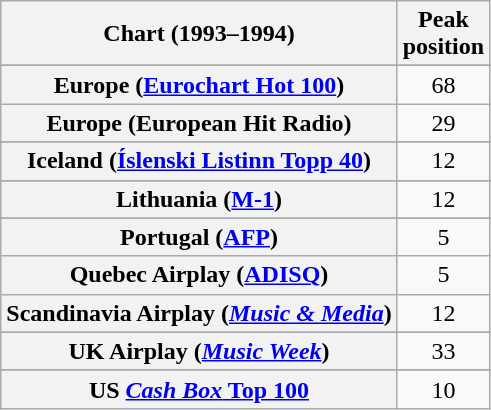<table class="wikitable sortable plainrowheaders">
<tr>
<th>Chart (1993–1994)</th>
<th>Peak<br>position</th>
</tr>
<tr>
</tr>
<tr>
</tr>
<tr>
</tr>
<tr>
</tr>
<tr>
<th scope="row">Europe (<a href='#'>Eurochart Hot 100</a>)</th>
<td align="center">68</td>
</tr>
<tr>
<th scope="row">Europe (European Hit Radio)</th>
<td align="center">29</td>
</tr>
<tr>
</tr>
<tr>
<th scope="row">Iceland (<a href='#'>Íslenski Listinn Topp 40</a>)</th>
<td align="center">12</td>
</tr>
<tr>
</tr>
<tr>
<th scope="row">Lithuania (<a href='#'>M-1</a>)</th>
<td align="center">12</td>
</tr>
<tr>
</tr>
<tr>
</tr>
<tr>
<th scope="row">Portugal (<a href='#'>AFP</a>)</th>
<td align="center">5</td>
</tr>
<tr>
<th scope="row">Quebec Airplay (<a href='#'>ADISQ</a>)</th>
<td align="center">5</td>
</tr>
<tr>
<th scope="row">Scandinavia Airplay (<em><a href='#'>Music & Media</a></em>)</th>
<td align="center">12</td>
</tr>
<tr>
</tr>
<tr>
</tr>
<tr>
<th scope="row">UK Airplay (<em><a href='#'>Music Week</a></em>)</th>
<td align="center">33</td>
</tr>
<tr>
</tr>
<tr>
</tr>
<tr>
</tr>
<tr>
</tr>
<tr>
<th scope="row">US <a href='#'><em>Cash Box</em> Top 100</a></th>
<td align="center">10</td>
</tr>
</table>
